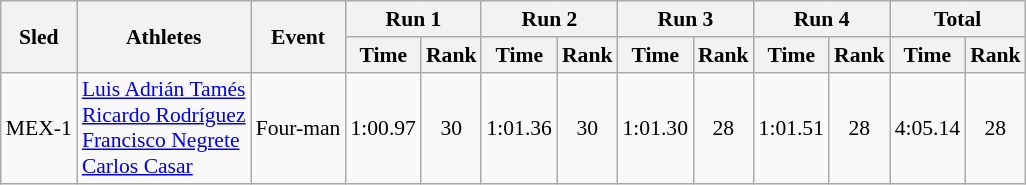<table class="wikitable"  border="1" style="font-size:90%">
<tr>
<th rowspan="2">Sled</th>
<th rowspan="2">Athletes</th>
<th rowspan="2">Event</th>
<th colspan="2">Run 1</th>
<th colspan="2">Run 2</th>
<th colspan="2">Run 3</th>
<th colspan="2">Run 4</th>
<th colspan="2">Total</th>
</tr>
<tr>
<th>Time</th>
<th>Rank</th>
<th>Time</th>
<th>Rank</th>
<th>Time</th>
<th>Rank</th>
<th>Time</th>
<th>Rank</th>
<th>Time</th>
<th>Rank</th>
</tr>
<tr>
<td align="center">MEX-1</td>
<td><a href='#'>Luis Adrián Tamés</a><br><a href='#'>Ricardo Rodríguez</a><br><a href='#'>Francisco Negrete</a><br><a href='#'>Carlos Casar</a></td>
<td>Four-man</td>
<td align="center">1:00.97</td>
<td align="center">30</td>
<td align="center">1:01.36</td>
<td align="center">30</td>
<td align="center">1:01.30</td>
<td align="center">28</td>
<td align="center">1:01.51</td>
<td align="center">28</td>
<td align="center">4:05.14</td>
<td align="center">28</td>
</tr>
</table>
